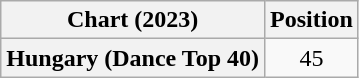<table class="wikitable plainrowheaders" style="text-align:center">
<tr>
<th scope="col">Chart (2023)</th>
<th scope="col">Position</th>
</tr>
<tr>
<th scope="row">Hungary (Dance Top 40)</th>
<td>45</td>
</tr>
</table>
